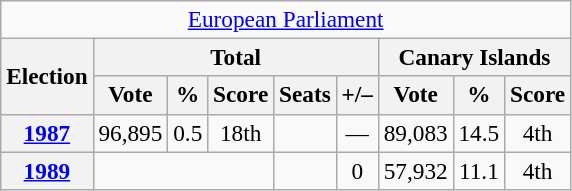<table class="wikitable" style="font-size:97%; text-align:center;">
<tr>
<td colspan="9"><a href='#'>European Parliament</a></td>
</tr>
<tr>
<th rowspan="2">Election</th>
<th colspan="5">Total</th>
<th colspan="3">Canary Islands</th>
</tr>
<tr>
<th>Vote</th>
<th>%</th>
<th>Score</th>
<th>Seats</th>
<th>+/–</th>
<th>Vote</th>
<th>%</th>
<th>Score</th>
</tr>
<tr>
<th><a href='#'>1987</a></th>
<td>96,895</td>
<td>0.5</td>
<td>18th</td>
<td></td>
<td>—</td>
<td>89,083</td>
<td>14.5</td>
<td>4th</td>
</tr>
<tr>
<th><a href='#'>1989</a></th>
<td colspan="3"></td>
<td></td>
<td>0</td>
<td>57,932</td>
<td>11.1</td>
<td>4th</td>
</tr>
</table>
